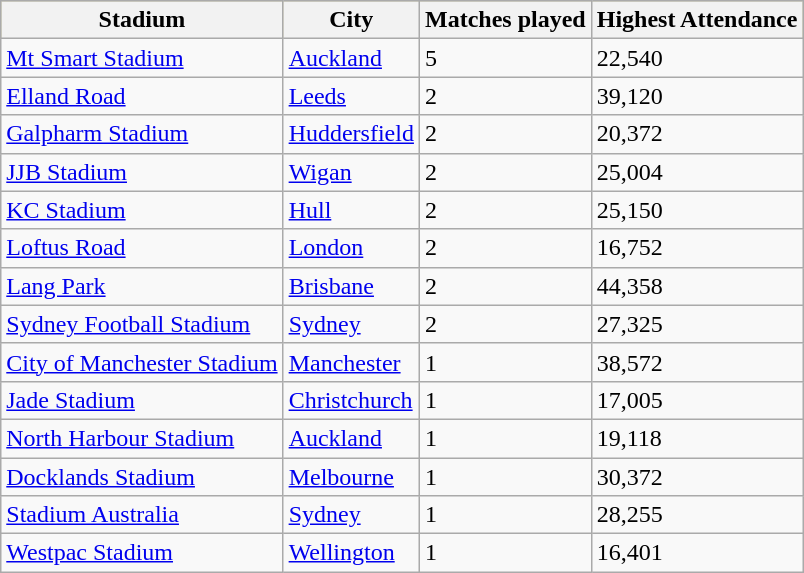<table class="wikitable">
<tr style="background:#bdb76b;">
<th>Stadium</th>
<th>City</th>
<th>Matches played</th>
<th>Highest Attendance</th>
</tr>
<tr>
<td><a href='#'>Mt Smart Stadium</a></td>
<td><a href='#'>Auckland</a></td>
<td>5</td>
<td>22,540</td>
</tr>
<tr>
<td><a href='#'>Elland Road</a></td>
<td><a href='#'>Leeds</a></td>
<td>2</td>
<td>39,120</td>
</tr>
<tr>
<td><a href='#'>Galpharm Stadium</a></td>
<td><a href='#'>Huddersfield</a></td>
<td>2</td>
<td>20,372</td>
</tr>
<tr>
<td><a href='#'>JJB Stadium</a></td>
<td><a href='#'>Wigan</a></td>
<td>2</td>
<td>25,004</td>
</tr>
<tr>
<td><a href='#'>KC Stadium</a></td>
<td><a href='#'>Hull</a></td>
<td>2</td>
<td>25,150</td>
</tr>
<tr>
<td><a href='#'>Loftus Road</a></td>
<td><a href='#'>London</a></td>
<td>2</td>
<td>16,752</td>
</tr>
<tr>
<td><a href='#'>Lang Park</a></td>
<td><a href='#'>Brisbane</a></td>
<td>2</td>
<td>44,358</td>
</tr>
<tr>
<td><a href='#'>Sydney Football Stadium</a></td>
<td><a href='#'>Sydney</a></td>
<td>2</td>
<td>27,325</td>
</tr>
<tr>
<td><a href='#'>City of Manchester Stadium</a></td>
<td><a href='#'>Manchester</a></td>
<td>1</td>
<td>38,572</td>
</tr>
<tr>
<td><a href='#'>Jade Stadium</a></td>
<td><a href='#'>Christchurch</a></td>
<td>1</td>
<td>17,005</td>
</tr>
<tr>
<td><a href='#'>North Harbour Stadium</a></td>
<td><a href='#'>Auckland</a></td>
<td>1</td>
<td>19,118</td>
</tr>
<tr>
<td><a href='#'>Docklands Stadium</a></td>
<td><a href='#'>Melbourne</a></td>
<td>1</td>
<td>30,372</td>
</tr>
<tr>
<td><a href='#'>Stadium Australia</a></td>
<td><a href='#'>Sydney</a></td>
<td>1</td>
<td>28,255</td>
</tr>
<tr>
<td><a href='#'>Westpac Stadium</a></td>
<td><a href='#'>Wellington</a></td>
<td>1</td>
<td>16,401</td>
</tr>
</table>
